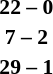<table width="80%" cellspacing="1">
<tr>
<td></td>
</tr>
<tr style=font-size:90%>
<td width="23%" align="right"><strong></strong></td>
<td width="14%" align="center"><strong>22 – 0</strong></td>
<td width="23%"></td>
</tr>
<tr style=font-size:90%>
<td align="right"><strong></strong></td>
<td align="center"><strong>7 – 2</strong></td>
<td></td>
</tr>
<tr style=font-size:90%>
<td align="right"><strong></strong></td>
<td align="center"><strong>29 – 1</strong></td>
<td></td>
</tr>
</table>
